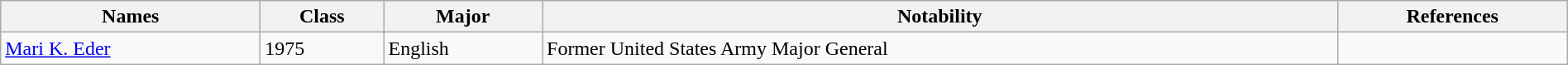<table class="wikitable" style="width:100%;">
<tr>
<th>Names</th>
<th>Class</th>
<th>Major</th>
<th>Notability</th>
<th>References</th>
</tr>
<tr>
<td><a href='#'>Mari K. Eder</a></td>
<td>1975</td>
<td>English</td>
<td>Former United States Army Major General</td>
<td></td>
</tr>
</table>
